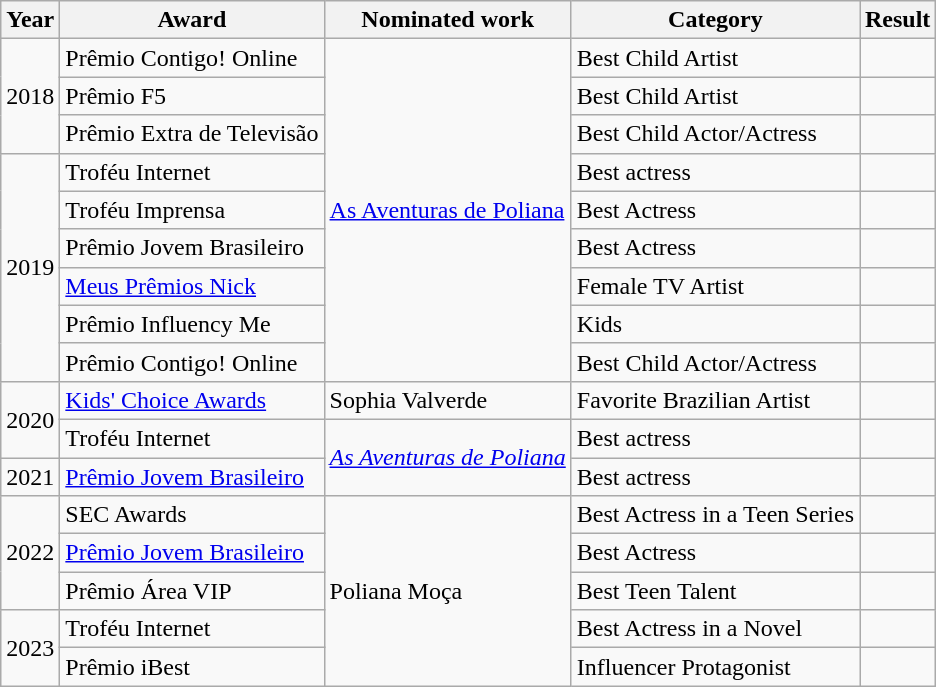<table class="wikitable">
<tr>
<th>Year</th>
<th>Award</th>
<th>Nominated work</th>
<th>Category</th>
<th>Result</th>
</tr>
<tr>
<td rowspan="3">2018</td>
<td>Prêmio Contigo! Online</td>
<td rowspan="9"><a href='#'>As Aventuras de Poliana</a></td>
<td>Best Child Artist</td>
<td></td>
</tr>
<tr>
<td>Prêmio F5</td>
<td>Best Child Artist</td>
<td></td>
</tr>
<tr>
<td>Prêmio Extra de Televisão</td>
<td>Best Child Actor/Actress</td>
<td></td>
</tr>
<tr>
<td rowspan="6">2019</td>
<td>Troféu Internet</td>
<td>Best actress</td>
<td></td>
</tr>
<tr>
<td>Troféu Imprensa</td>
<td>Best Actress</td>
<td></td>
</tr>
<tr>
<td>Prêmio Jovem Brasileiro</td>
<td>Best Actress</td>
<td></td>
</tr>
<tr>
<td><a href='#'>Meus Prêmios Nick</a></td>
<td>Female TV Artist</td>
<td></td>
</tr>
<tr>
<td>Prêmio Influency Me</td>
<td>Kids</td>
<td></td>
</tr>
<tr>
<td>Prêmio Contigo! Online</td>
<td>Best Child Actor/Actress</td>
<td></td>
</tr>
<tr>
<td rowspan="2">2020</td>
<td><a href='#'>Kids' Choice Awards</a></td>
<td>Sophia Valverde</td>
<td>Favorite Brazilian Artist</td>
<td></td>
</tr>
<tr>
<td>Troféu Internet</td>
<td rowspan="2"><em><a href='#'>As Aventuras de Poliana</a></em></td>
<td>Best actress</td>
<td></td>
</tr>
<tr>
<td>2021</td>
<td><a href='#'>Prêmio Jovem Brasileiro</a></td>
<td>Best actress</td>
<td></td>
</tr>
<tr>
<td rowspan="3">2022</td>
<td>SEC Awards</td>
<td rowspan="5">Poliana Moça</td>
<td>Best Actress in a Teen Series</td>
<td></td>
</tr>
<tr>
<td><a href='#'>Prêmio Jovem Brasileiro</a></td>
<td>Best Actress</td>
<td></td>
</tr>
<tr>
<td>Prêmio Área VIP</td>
<td>Best Teen Talent</td>
<td></td>
</tr>
<tr>
<td rowspan="2">2023</td>
<td>Troféu Internet</td>
<td>Best Actress in a Novel</td>
<td></td>
</tr>
<tr>
<td>Prêmio iBest</td>
<td>Influencer Protagonist</td>
<td></td>
</tr>
</table>
